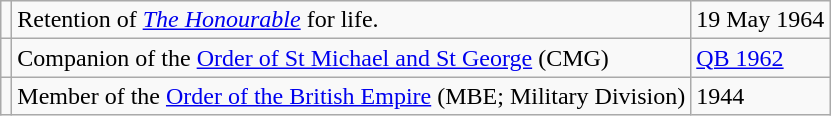<table class="wikitable">
<tr>
<td></td>
<td>Retention of <em><a href='#'>The Honourable</a></em> for life.</td>
<td>19 May 1964</td>
</tr>
<tr>
<td></td>
<td>Companion of the <a href='#'>Order of St Michael and St George</a> (CMG)</td>
<td><a href='#'>QB 1962</a></td>
</tr>
<tr>
<td></td>
<td>Member of the <a href='#'>Order of the British Empire</a> (MBE; Military Division)</td>
<td>1944</td>
</tr>
</table>
